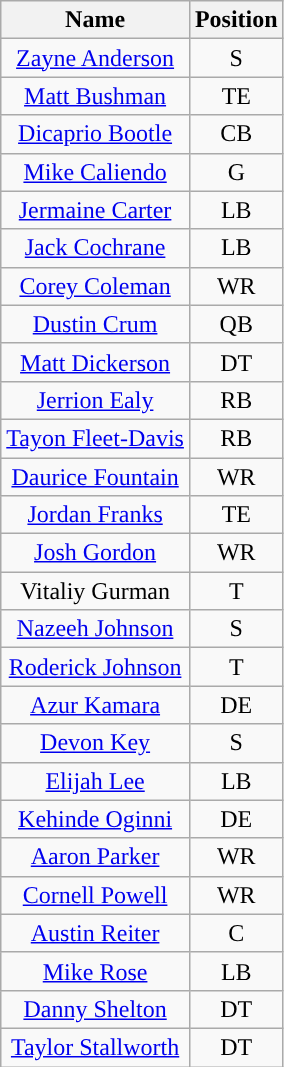<table class="wikitable" style="text-align:center">
<tr>
<th>Name</th>
<th>Position</th>
</tr>
<tr>
<td><a href='#'>Zayne Anderson</a></td>
<td>S</td>
</tr>
<tr>
<td><a href='#'>Matt Bushman</a></td>
<td>TE</td>
</tr>
<tr>
<td><a href='#'>Dicaprio Bootle</a></td>
<td>CB</td>
</tr>
<tr>
<td><a href='#'>Mike Caliendo</a></td>
<td>G</td>
</tr>
<tr>
<td><a href='#'>Jermaine Carter</a></td>
<td>LB</td>
</tr>
<tr>
<td><a href='#'>Jack Cochrane</a></td>
<td>LB</td>
</tr>
<tr>
<td><a href='#'>Corey Coleman</a></td>
<td>WR</td>
</tr>
<tr>
<td><a href='#'>Dustin Crum</a></td>
<td>QB</td>
</tr>
<tr>
<td><a href='#'>Matt Dickerson</a></td>
<td>DT</td>
</tr>
<tr>
<td><a href='#'>Jerrion Ealy</a></td>
<td>RB</td>
</tr>
<tr>
<td><a href='#'>Tayon Fleet-Davis</a></td>
<td>RB</td>
</tr>
<tr>
<td><a href='#'>Daurice Fountain</a></td>
<td>WR</td>
</tr>
<tr>
<td><a href='#'>Jordan Franks</a></td>
<td>TE</td>
</tr>
<tr>
<td><a href='#'>Josh Gordon</a></td>
<td>WR</td>
</tr>
<tr>
<td>Vitaliy Gurman</td>
<td>T</td>
</tr>
<tr>
<td><a href='#'>Nazeeh Johnson</a></td>
<td>S</td>
</tr>
<tr>
<td><a href='#'>Roderick Johnson</a></td>
<td>T</td>
</tr>
<tr>
<td><a href='#'>Azur Kamara</a></td>
<td>DE</td>
</tr>
<tr>
<td><a href='#'>Devon Key</a></td>
<td>S</td>
</tr>
<tr>
<td><a href='#'>Elijah Lee</a></td>
<td>LB</td>
</tr>
<tr>
<td><a href='#'>Kehinde Oginni</a></td>
<td>DE</td>
</tr>
<tr>
<td><a href='#'>Aaron Parker</a></td>
<td>WR</td>
</tr>
<tr>
<td><a href='#'>Cornell Powell</a></td>
<td>WR</td>
</tr>
<tr>
<td><a href='#'>Austin Reiter</a></td>
<td>C</td>
</tr>
<tr>
<td><a href='#'>Mike Rose</a></td>
<td>LB</td>
</tr>
<tr>
<td><a href='#'>Danny Shelton</a></td>
<td>DT</td>
</tr>
<tr>
<td><a href='#'>Taylor Stallworth</a></td>
<td>DT</td>
</tr>
</table>
